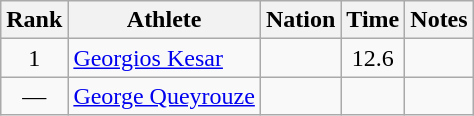<table class="wikitable sortable" style="text-align:center">
<tr>
<th>Rank</th>
<th>Athlete</th>
<th>Nation</th>
<th>Time</th>
<th>Notes</th>
</tr>
<tr>
<td>1</td>
<td align=left><a href='#'>Georgios Kesar</a></td>
<td align=left></td>
<td>12.6</td>
<td></td>
</tr>
<tr>
<td data-sort-value=2>—</td>
<td align=left><a href='#'>George Queyrouze</a></td>
<td align=left></td>
<td></td>
<td></td>
</tr>
</table>
